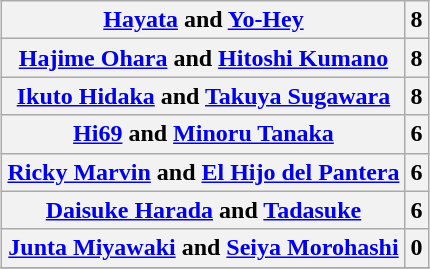<table class="wikitable" style="text-align:left; margin: 1em auto 1em auto">
<tr>
<th><a href='#'>Hayata</a> and <a href='#'>Yo-Hey</a></th>
<th>8</th>
</tr>
<tr>
<th><a href='#'>Hajime Ohara</a> and <a href='#'>Hitoshi Kumano</a></th>
<th>8</th>
</tr>
<tr>
<th><a href='#'>Ikuto Hidaka</a> and <a href='#'>Takuya Sugawara</a></th>
<th>8</th>
</tr>
<tr>
<th><a href='#'>Hi69</a> and <a href='#'>Minoru Tanaka</a> </th>
<th>6</th>
</tr>
<tr>
<th><a href='#'>Ricky Marvin</a> and <a href='#'>El Hijo del Pantera</a></th>
<th>6</th>
</tr>
<tr>
<th><a href='#'>Daisuke Harada</a> and <a href='#'>Tadasuke</a></th>
<th>6</th>
</tr>
<tr>
<th><a href='#'>Junta Miyawaki</a> and <a href='#'>Seiya Morohashi</a></th>
<th>0</th>
</tr>
<tr>
</tr>
</table>
